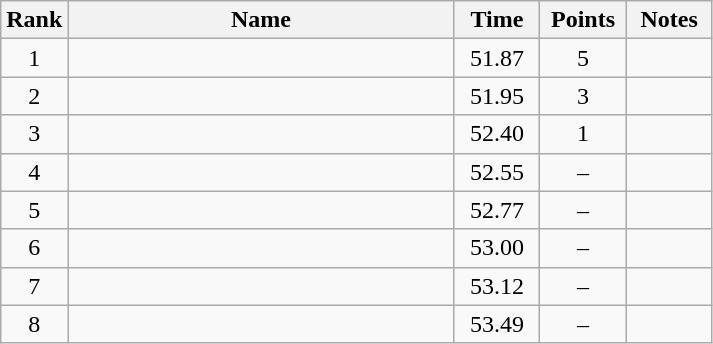<table class="wikitable" style="text-align:center">
<tr>
<th>Rank</th>
<th style="width:250px;">Name</th>
<th style="width:50px;">Time</th>
<th style="width:50px;">Points</th>
<th style="width:50px;">Notes</th>
</tr>
<tr>
<td>1</td>
<td style="text-align:left;"> </td>
<td>51.87</td>
<td>5</td>
<td></td>
</tr>
<tr>
<td>2</td>
<td style="text-align:left;"> </td>
<td>51.95</td>
<td>3</td>
<td></td>
</tr>
<tr>
<td>3</td>
<td style="text-align:left;"></td>
<td>52.40</td>
<td>1</td>
<td></td>
</tr>
<tr>
<td>4</td>
<td style="text-align:left;"></td>
<td>52.55</td>
<td>–</td>
<td></td>
</tr>
<tr>
<td>5</td>
<td style="text-align:left;"> </td>
<td>52.77</td>
<td>–</td>
<td></td>
</tr>
<tr>
<td>6</td>
<td style="text-align:left;"></td>
<td>53.00</td>
<td>–</td>
<td></td>
</tr>
<tr>
<td>7</td>
<td style="text-align:left;"></td>
<td>53.12</td>
<td>–</td>
<td></td>
</tr>
<tr>
<td>8</td>
<td style="text-align:left;"> </td>
<td>53.49</td>
<td>–</td>
<td></td>
</tr>
</table>
